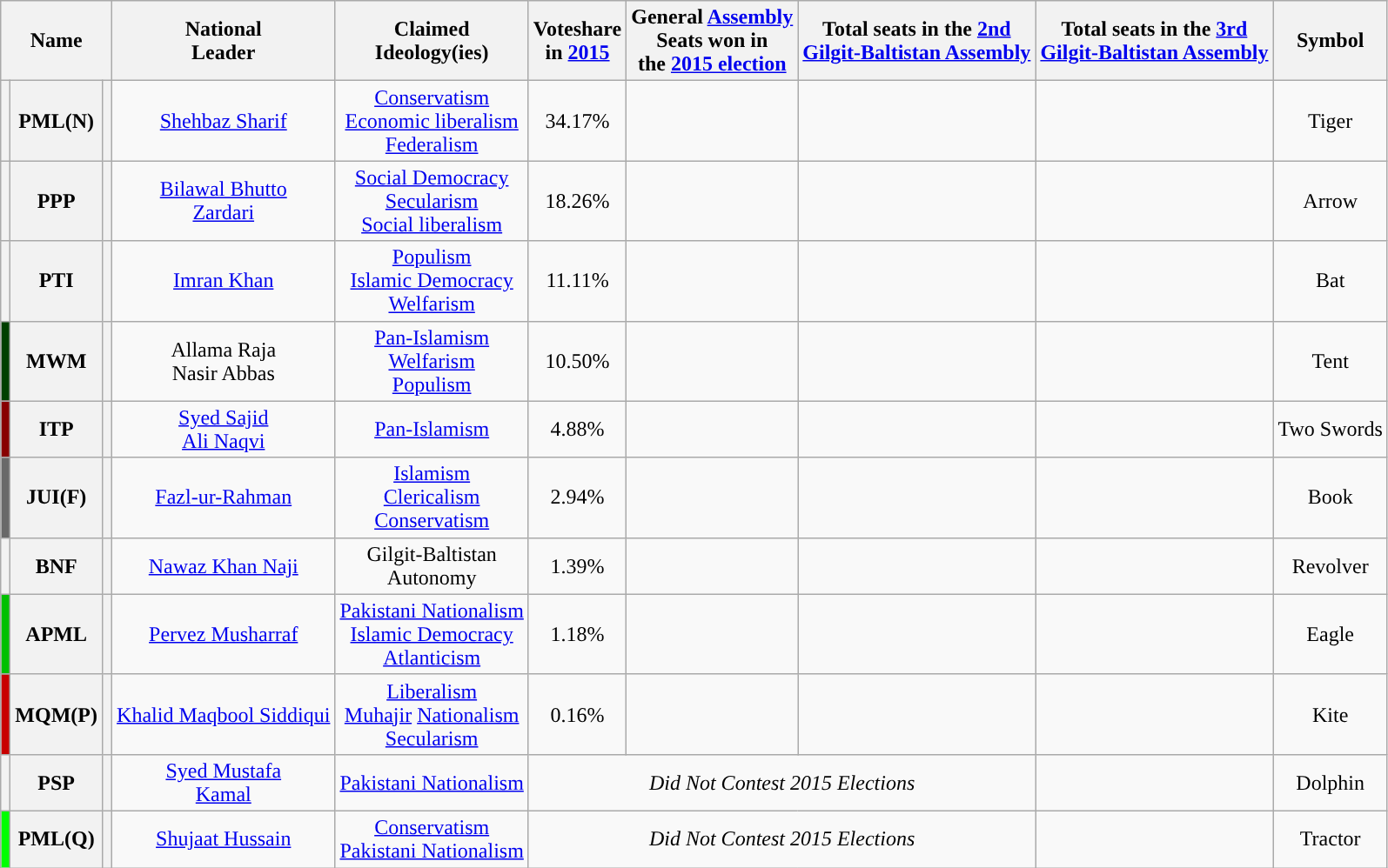<table class="wikitable sortable">
<tr>
<th colspan = "3">Name</th>
<th>National<br>Leader</th>
<th>Claimed<br>Ideology(ies)</th>
<th data-sort-type=number>Voteshare<br>in <a href='#'>2015</a></th>
<th data-sort-type=number>General <a href='#'>Assembly</a><br>Seats won in<br>the <a href='#'>2015 election</a></th>
<th data-sort-type=number>Total seats in the <a href='#'>2nd<br>Gilgit-Baltistan Assembly</a></th>
<th data-sort-type=number>Total seats in the <a href='#'>3rd<br>Gilgit-Baltistan Assembly</a></th>
<th>Symbol</th>
</tr>
<tr>
<th style="background:"></th>
<th style="text-align:center;"><strong>PML(N)</strong></th>
<th style="text-align:center;"></th>
<td style="text-align:center;"><a href='#'>Shehbaz Sharif</a></td>
<td style="text-align:center;"><a href='#'>Conservatism</a><br><a href='#'>Economic liberalism</a><br><a href='#'>Federalism</a></td>
<td style="text-align:center;">34.17%</td>
<td style="text-align:center;"></td>
<td style="text-align:center;"></td>
<td style="text-align:center;"></td>
<td style="text-align:center;">Tiger</td>
</tr>
<tr>
<th style="background:"></th>
<th style="text-align:center;"><strong>PPP</strong></th>
<th style="text-align:center;"></th>
<td style="text-align:center;"><a href='#'>Bilawal Bhutto<br>Zardari</a></td>
<td style="text-align:center;"><a href='#'>Social Democracy</a><br><a href='#'>Secularism</a><br><a href='#'>Social liberalism</a></td>
<td style="text-align:center;">18.26%</td>
<td style="text-align:center;"></td>
<td style="text-align:center;"></td>
<td style="text-align:center;"></td>
<td style="text-align:center;">Arrow</td>
</tr>
<tr>
<th style="background:"></th>
<th style="text-align:center;"><strong>PTI</strong></th>
<th style="text-align:center;"></th>
<td style="text-align:center;"><a href='#'>Imran Khan</a></td>
<td style="text-align:center;"><a href='#'>Populism</a><br><a href='#'>Islamic Democracy</a><br><a href='#'>Welfarism</a></td>
<td style="text-align:center;">11.11%</td>
<td style="text-align:center;"></td>
<td style="text-align:center;"></td>
<td style="text-align:center;"></td>
<td style="text-align:center;">Bat</td>
</tr>
<tr>
<th style="background:#004000;"></th>
<th style="text-align:center;"><strong>MWM</strong></th>
<th style="text-align:center;"></th>
<td style="text-align:center;">Allama Raja<br>Nasir Abbas</td>
<td style="text-align:center;"><a href='#'>Pan-Islamism</a><br><a href='#'>Welfarism</a><br><a href='#'>Populism</a></td>
<td style="text-align:center;">10.50%</td>
<td style="text-align:center;"></td>
<td style="text-align:center;"></td>
<td style="text-align:center;"></td>
<td style="text-align:center;">Tent</td>
</tr>
<tr>
<th style="background:#880000;"></th>
<th style="text-align:center;"><strong>ITP</strong></th>
<th style="text-align:center;"></th>
<td style="text-align:center;"><a href='#'>Syed Sajid<br>Ali Naqvi</a></td>
<td style="text-align:center;"><a href='#'>Pan-Islamism</a></td>
<td style="text-align:center;">4.88%</td>
<td style="text-align:center;"></td>
<td style="text-align:center;"></td>
<td style="text-align:center;"></td>
<td style="text-align:center;">Two Swords</td>
</tr>
<tr>
<th style="background:#696969;"></th>
<th style="text-align:center;"><strong>JUI(F)</strong></th>
<th style="text-align:center;"></th>
<td style="text-align:center;"><a href='#'>Fazl-ur-Rahman</a></td>
<td style="text-align:center;"><a href='#'>Islamism</a><br><a href='#'>Clericalism</a><br><a href='#'>Conservatism</a></td>
<td style="text-align:center;">2.94%</td>
<td style="text-align:center;"></td>
<td style="text-align:center;"></td>
<td style="text-align:center;"></td>
<td style="text-align:center;">Book</td>
</tr>
<tr>
<th style="background:"></th>
<th style="text-align:center;"><strong>BNF</strong></th>
<th style="text-align:center;"></th>
<td style="text-align:center;"><a href='#'>Nawaz Khan Naji</a></td>
<td style="text-align:center;">Gilgit-Baltistan<br>Autonomy</td>
<td style="text-align:center;">1.39%</td>
<td style="text-align:center;"></td>
<td style="text-align:center;"></td>
<td style="text-align:center;"></td>
<td style="text-align:center;">Revolver</td>
</tr>
<tr>
<th style="background:#00C000;"></th>
<th style="text-align:center;"><strong>APML</strong></th>
<th style="text-align:center;"></th>
<td style="text-align:center;"><a href='#'>Pervez Musharraf</a></td>
<td style="text-align:center;"><a href='#'>Pakistani Nationalism</a><br><a href='#'>Islamic Democracy</a><br><a href='#'>Atlanticism</a></td>
<td style="text-align:center;">1.18%</td>
<td style="text-align:center;"></td>
<td style="text-align:center;"></td>
<td style="text-align:center;"></td>
<td style="text-align:center;">Eagle</td>
</tr>
<tr>
<th style="background:#C80000;"></th>
<th style="text-align:center;"><strong>MQM(P)</strong></th>
<th style="text-align:center;"></th>
<td style="text-align:center;"><a href='#'>Khalid Maqbool Siddiqui</a></td>
<td style="text-align:center;"><a href='#'>Liberalism</a><br><a href='#'>Muhajir</a> <a href='#'>Nationalism</a><br><a href='#'>Secularism</a></td>
<td style="text-align:center;">0.16%</td>
<td style="text-align:center;"></td>
<td style="text-align:center;"></td>
<td style="text-align:center;"></td>
<td style="text-align:center;">Kite</td>
</tr>
<tr>
<th style="background:"></th>
<th style="text-align:center;"><strong>PSP</strong></th>
<th style="text-align:center;"></th>
<td style="text-align:center;"><a href='#'>Syed Mustafa<br>Kamal</a></td>
<td style="text-align:center;"><a href='#'>Pakistani Nationalism</a></td>
<td colspan="3" style="text-align:center;"><em>Did Not Contest 2015 Elections</em></td>
<td style="text-align:center;"></td>
<td style="text-align:center;">Dolphin</td>
</tr>
<tr>
<th style="background:lime;"></th>
<th style="text-align:center;"><strong>PML(Q)</strong></th>
<th style="text-align:center;"></th>
<td style="text-align:center;"><a href='#'>Shujaat Hussain</a></td>
<td style="text-align:center;"><a href='#'>Conservatism</a><br><a href='#'>Pakistani Nationalism</a></td>
<td style="text-align:center;" colspan="3"><em>Did Not Contest 2015 Elections</em></td>
<td style="text-align:center;"></td>
<td style="text-align:center;">Tractor</td>
</tr>
</table>
